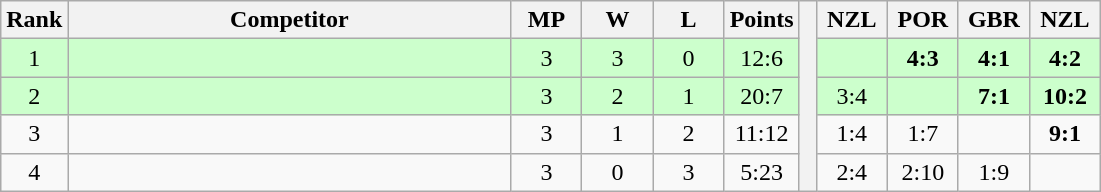<table class="wikitable" style="text-align:center">
<tr>
<th>Rank</th>
<th style="width:18em">Competitor</th>
<th style="width:2.5em">MP</th>
<th style="width:2.5em">W</th>
<th style="width:2.5em">L</th>
<th>Points</th>
<th rowspan="5"> </th>
<th style="width:2.5em">NZL</th>
<th style="width:2.5em">POR</th>
<th style="width:2.5em">GBR</th>
<th style="width:2.5em">NZL</th>
</tr>
<tr style="background:#cfc;">
<td>1</td>
<td style="text-align:left"></td>
<td>3</td>
<td>3</td>
<td>0</td>
<td>12:6</td>
<td></td>
<td><strong>4:3</strong></td>
<td><strong>4:1</strong></td>
<td><strong>4:2</strong></td>
</tr>
<tr style="background:#cfc;">
<td>2</td>
<td style="text-align:left"></td>
<td>3</td>
<td>2</td>
<td>1</td>
<td>20:7</td>
<td>3:4</td>
<td></td>
<td><strong>7:1</strong></td>
<td><strong>10:2</strong></td>
</tr>
<tr>
<td>3</td>
<td style="text-align:left"></td>
<td>3</td>
<td>1</td>
<td>2</td>
<td>11:12</td>
<td>1:4</td>
<td>1:7</td>
<td></td>
<td><strong>9:1</strong></td>
</tr>
<tr>
<td>4</td>
<td style="text-align:left"></td>
<td>3</td>
<td>0</td>
<td>3</td>
<td>5:23</td>
<td>2:4</td>
<td>2:10</td>
<td>1:9</td>
<td></td>
</tr>
</table>
